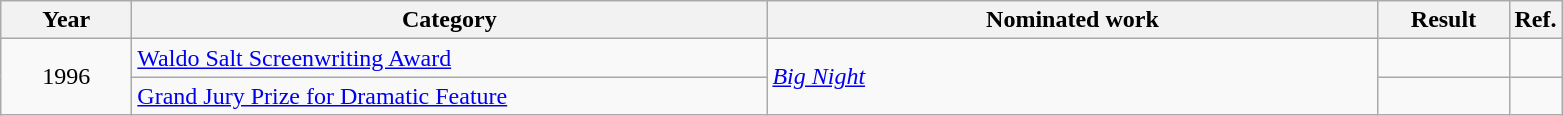<table class=wikitable>
<tr>
<th scope="col" style="width:5em;">Year</th>
<th scope="col" style="width:26em;">Category</th>
<th scope="col" style="width:25em;">Nominated work</th>
<th scope="col" style="width:5em;">Result</th>
<th>Ref.</th>
</tr>
<tr>
<td style="text-align:center;", rowspan="2">1996</td>
<td><a href='#'>Waldo Salt Screenwriting Award</a></td>
<td rowspan="2"><em><a href='#'>Big Night</a></em></td>
<td></td>
<td></td>
</tr>
<tr>
<td><a href='#'>Grand Jury Prize for Dramatic Feature</a></td>
<td></td>
<td></td>
</tr>
</table>
